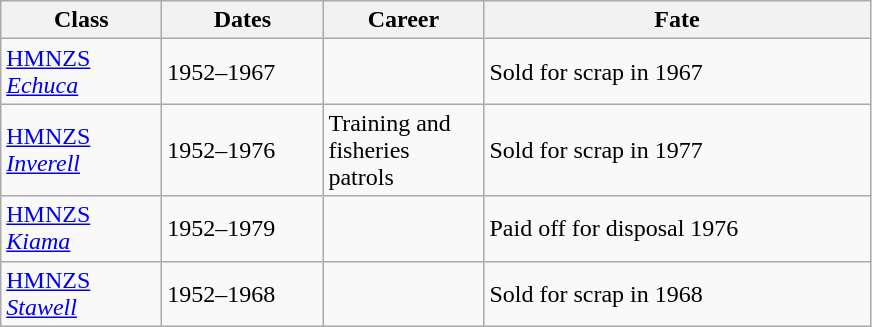<table class="wikitable">
<tr>
<th width="100">Class</th>
<th width="100">Dates</th>
<th width="100">Career</th>
<th width="250">Fate</th>
</tr>
<tr>
<td><a href='#'>HMNZS <em>Echuca</em></a></td>
<td>1952–1967</td>
<td> </td>
<td>Sold for scrap in 1967</td>
</tr>
<tr>
<td><a href='#'>HMNZS <em>Inverell</em></a></td>
<td>1952–1976</td>
<td>Training and fisheries patrols</td>
<td>Sold for scrap in 1977</td>
</tr>
<tr>
<td><a href='#'>HMNZS <em>Kiama</em></a></td>
<td>1952–1979</td>
<td> </td>
<td>Paid off for disposal 1976</td>
</tr>
<tr>
<td><a href='#'>HMNZS <em>Stawell</em></a></td>
<td>1952–1968</td>
<td> </td>
<td>Sold for scrap in 1968</td>
</tr>
</table>
